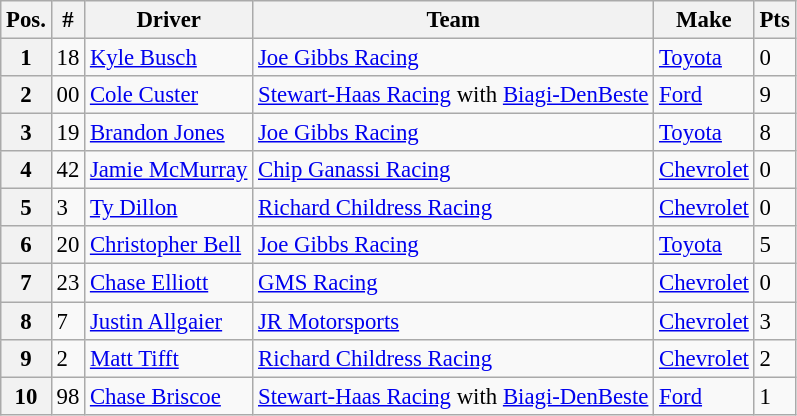<table class="wikitable" style="font-size:95%">
<tr>
<th>Pos.</th>
<th>#</th>
<th>Driver</th>
<th>Team</th>
<th>Make</th>
<th>Pts</th>
</tr>
<tr>
<th>1</th>
<td>18</td>
<td><a href='#'>Kyle Busch</a></td>
<td><a href='#'>Joe Gibbs Racing</a></td>
<td><a href='#'>Toyota</a></td>
<td>0</td>
</tr>
<tr>
<th>2</th>
<td>00</td>
<td><a href='#'>Cole Custer</a></td>
<td><a href='#'>Stewart-Haas Racing</a> with <a href='#'>Biagi-DenBeste</a></td>
<td><a href='#'>Ford</a></td>
<td>9</td>
</tr>
<tr>
<th>3</th>
<td>19</td>
<td><a href='#'>Brandon Jones</a></td>
<td><a href='#'>Joe Gibbs Racing</a></td>
<td><a href='#'>Toyota</a></td>
<td>8</td>
</tr>
<tr>
<th>4</th>
<td>42</td>
<td><a href='#'>Jamie McMurray</a></td>
<td><a href='#'>Chip Ganassi Racing</a></td>
<td><a href='#'>Chevrolet</a></td>
<td>0</td>
</tr>
<tr>
<th>5</th>
<td>3</td>
<td><a href='#'>Ty Dillon</a></td>
<td><a href='#'>Richard Childress Racing</a></td>
<td><a href='#'>Chevrolet</a></td>
<td>0</td>
</tr>
<tr>
<th>6</th>
<td>20</td>
<td><a href='#'>Christopher Bell</a></td>
<td><a href='#'>Joe Gibbs Racing</a></td>
<td><a href='#'>Toyota</a></td>
<td>5</td>
</tr>
<tr>
<th>7</th>
<td>23</td>
<td><a href='#'>Chase Elliott</a></td>
<td><a href='#'>GMS Racing</a></td>
<td><a href='#'>Chevrolet</a></td>
<td>0</td>
</tr>
<tr>
<th>8</th>
<td>7</td>
<td><a href='#'>Justin Allgaier</a></td>
<td><a href='#'>JR Motorsports</a></td>
<td><a href='#'>Chevrolet</a></td>
<td>3</td>
</tr>
<tr>
<th>9</th>
<td>2</td>
<td><a href='#'>Matt Tifft</a></td>
<td><a href='#'>Richard Childress Racing</a></td>
<td><a href='#'>Chevrolet</a></td>
<td>2</td>
</tr>
<tr>
<th>10</th>
<td>98</td>
<td><a href='#'>Chase Briscoe</a></td>
<td><a href='#'>Stewart-Haas Racing</a> with <a href='#'>Biagi-DenBeste</a></td>
<td><a href='#'>Ford</a></td>
<td>1</td>
</tr>
</table>
